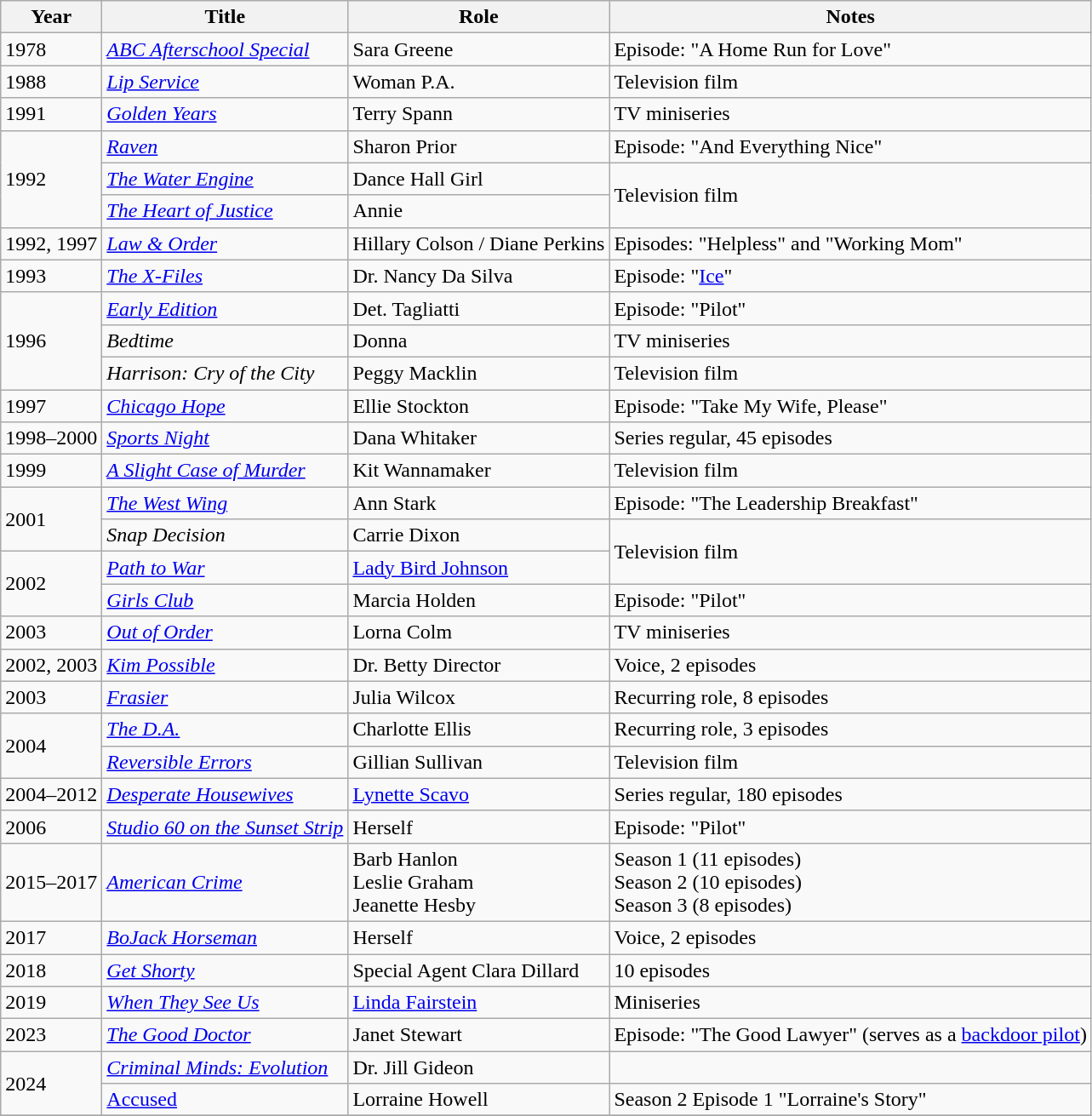<table class="wikitable sortable">
<tr>
<th>Year</th>
<th>Title</th>
<th>Role</th>
<th class="unsortable">Notes</th>
</tr>
<tr>
<td>1978</td>
<td><em><a href='#'>ABC Afterschool Special</a></em></td>
<td>Sara Greene</td>
<td>Episode: "A Home Run for Love"</td>
</tr>
<tr>
<td>1988</td>
<td><em><a href='#'>Lip Service</a></em></td>
<td>Woman P.A.</td>
<td>Television film</td>
</tr>
<tr>
<td>1991</td>
<td><em><a href='#'>Golden Years</a></em></td>
<td>Terry Spann</td>
<td>TV miniseries</td>
</tr>
<tr>
<td rowspan="3">1992</td>
<td><em><a href='#'>Raven</a></em></td>
<td>Sharon Prior</td>
<td>Episode: "And Everything Nice"</td>
</tr>
<tr>
<td><em><a href='#'>The Water Engine</a></em></td>
<td>Dance Hall Girl</td>
<td rowspan="2">Television film</td>
</tr>
<tr>
<td><em><a href='#'>The Heart of Justice</a></em></td>
<td>Annie</td>
</tr>
<tr>
<td>1992, 1997</td>
<td><em><a href='#'>Law & Order</a></em></td>
<td>Hillary Colson / Diane Perkins</td>
<td>Episodes: "Helpless" and "Working Mom"</td>
</tr>
<tr>
<td>1993</td>
<td><em><a href='#'>The X-Files</a></em></td>
<td>Dr. Nancy Da Silva</td>
<td>Episode: "<a href='#'>Ice</a>"</td>
</tr>
<tr>
<td rowspan="3">1996</td>
<td><em><a href='#'>Early Edition</a></em></td>
<td>Det. Tagliatti</td>
<td>Episode: "Pilot"</td>
</tr>
<tr>
<td><em>Bedtime</em></td>
<td>Donna</td>
<td>TV miniseries</td>
</tr>
<tr>
<td><em>Harrison: Cry of the City</em></td>
<td>Peggy Macklin</td>
<td>Television film</td>
</tr>
<tr>
<td>1997</td>
<td><em><a href='#'>Chicago Hope</a></em></td>
<td>Ellie Stockton</td>
<td>Episode: "Take My Wife, Please"</td>
</tr>
<tr>
<td>1998–2000</td>
<td><em><a href='#'>Sports Night</a></em></td>
<td>Dana Whitaker</td>
<td>Series regular, 45 episodes</td>
</tr>
<tr>
<td>1999</td>
<td><em><a href='#'>A Slight Case of Murder</a></em></td>
<td>Kit Wannamaker</td>
<td>Television film</td>
</tr>
<tr>
<td rowspan="2">2001</td>
<td><em><a href='#'>The West Wing</a></em></td>
<td>Ann Stark</td>
<td>Episode: "The Leadership Breakfast"</td>
</tr>
<tr>
<td><em>Snap Decision</em></td>
<td>Carrie Dixon</td>
<td rowspan="2">Television film</td>
</tr>
<tr>
<td rowspan="2">2002</td>
<td><em><a href='#'>Path to War</a></em></td>
<td><a href='#'>Lady Bird Johnson</a></td>
</tr>
<tr>
<td><em><a href='#'>Girls Club</a></em></td>
<td>Marcia Holden</td>
<td>Episode: "Pilot"</td>
</tr>
<tr>
<td>2003</td>
<td><em><a href='#'>Out of Order</a></em></td>
<td>Lorna Colm</td>
<td>TV miniseries</td>
</tr>
<tr>
<td>2002, 2003</td>
<td><em><a href='#'>Kim Possible</a></em></td>
<td>Dr. Betty Director</td>
<td>Voice, 2 episodes</td>
</tr>
<tr>
<td>2003</td>
<td><em><a href='#'>Frasier</a></em></td>
<td>Julia Wilcox</td>
<td>Recurring role, 8 episodes</td>
</tr>
<tr>
<td rowspan="2">2004</td>
<td><em><a href='#'>The D.A.</a></em></td>
<td>Charlotte Ellis</td>
<td>Recurring role, 3 episodes</td>
</tr>
<tr>
<td><em><a href='#'>Reversible Errors</a></em></td>
<td>Gillian Sullivan</td>
<td>Television film</td>
</tr>
<tr>
<td>2004–2012</td>
<td><em><a href='#'>Desperate Housewives</a></em></td>
<td><a href='#'>Lynette Scavo</a></td>
<td>Series regular, 180 episodes</td>
</tr>
<tr>
<td>2006</td>
<td><em><a href='#'>Studio 60 on the Sunset Strip</a></em></td>
<td>Herself</td>
<td>Episode: "Pilot"</td>
</tr>
<tr>
<td>2015–2017</td>
<td><em><a href='#'>American Crime</a></em></td>
<td>Barb Hanlon<br>Leslie Graham<br>Jeanette Hesby</td>
<td>Season 1 (11 episodes) <br> Season 2 (10 episodes) <br> Season 3 (8 episodes)</td>
</tr>
<tr>
<td>2017</td>
<td><em><a href='#'>BoJack Horseman</a></em></td>
<td>Herself</td>
<td>Voice, 2 episodes</td>
</tr>
<tr>
<td>2018</td>
<td><em><a href='#'>Get Shorty</a></em></td>
<td>Special Agent Clara Dillard</td>
<td>10 episodes</td>
</tr>
<tr>
<td>2019</td>
<td><em><a href='#'>When They See Us</a></em></td>
<td><a href='#'>Linda Fairstein</a></td>
<td>Miniseries</td>
</tr>
<tr>
<td>2023</td>
<td><em><a href='#'>The Good Doctor</a></em></td>
<td>Janet Stewart</td>
<td>Episode: "The Good Lawyer" (serves as a <a href='#'>backdoor pilot</a>)</td>
</tr>
<tr>
<td rowspan="2">2024</td>
<td><em><a href='#'>Criminal Minds: Evolution</a></em></td>
<td>Dr. Jill Gideon</td>
</tr>
<tr>
<td><em><a href='#'></em>Accused<em></a></em></td>
<td>Lorraine Howell</td>
<td>Season 2 Episode 1 "Lorraine's Story"</td>
</tr>
<tr>
</tr>
</table>
